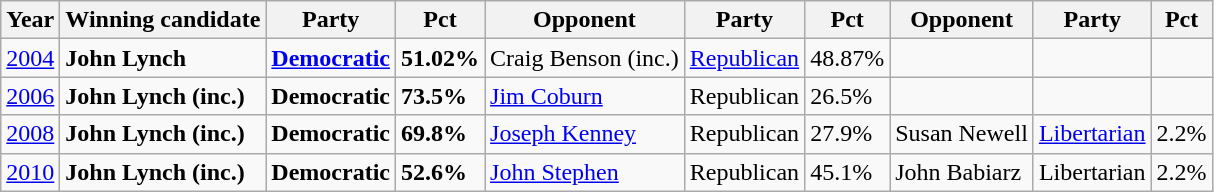<table class="wikitable">
<tr>
<th>Year</th>
<th>Winning candidate</th>
<th>Party</th>
<th>Pct</th>
<th>Opponent</th>
<th>Party</th>
<th>Pct</th>
<th>Opponent</th>
<th>Party</th>
<th>Pct</th>
</tr>
<tr>
<td><a href='#'>2004</a></td>
<td><strong>John Lynch</strong></td>
<td><strong><a href='#'>Democratic</a></strong></td>
<td><strong>51.02%</strong></td>
<td>Craig Benson (inc.)</td>
<td><a href='#'>Republican</a></td>
<td>48.87%</td>
<td></td>
<td></td>
<td></td>
</tr>
<tr>
<td><a href='#'>2006</a></td>
<td><strong>John Lynch (inc.)</strong></td>
<td><strong>Democratic</strong></td>
<td><strong>73.5%</strong></td>
<td><a href='#'>Jim Coburn</a></td>
<td>Republican</td>
<td>26.5%</td>
<td></td>
<td></td>
<td></td>
</tr>
<tr>
<td><a href='#'>2008</a></td>
<td><strong>John Lynch (inc.)</strong></td>
<td><strong>Democratic</strong></td>
<td><strong>69.8%</strong></td>
<td><a href='#'>Joseph Kenney</a></td>
<td>Republican</td>
<td>27.9%</td>
<td>Susan Newell</td>
<td><a href='#'>Libertarian</a></td>
<td>2.2%</td>
</tr>
<tr>
<td><a href='#'>2010</a></td>
<td><strong>John Lynch (inc.)</strong></td>
<td><strong>Democratic</strong></td>
<td><strong>52.6%</strong></td>
<td><a href='#'>John Stephen</a></td>
<td>Republican</td>
<td>45.1%</td>
<td>John Babiarz</td>
<td>Libertarian</td>
<td>2.2%</td>
</tr>
</table>
